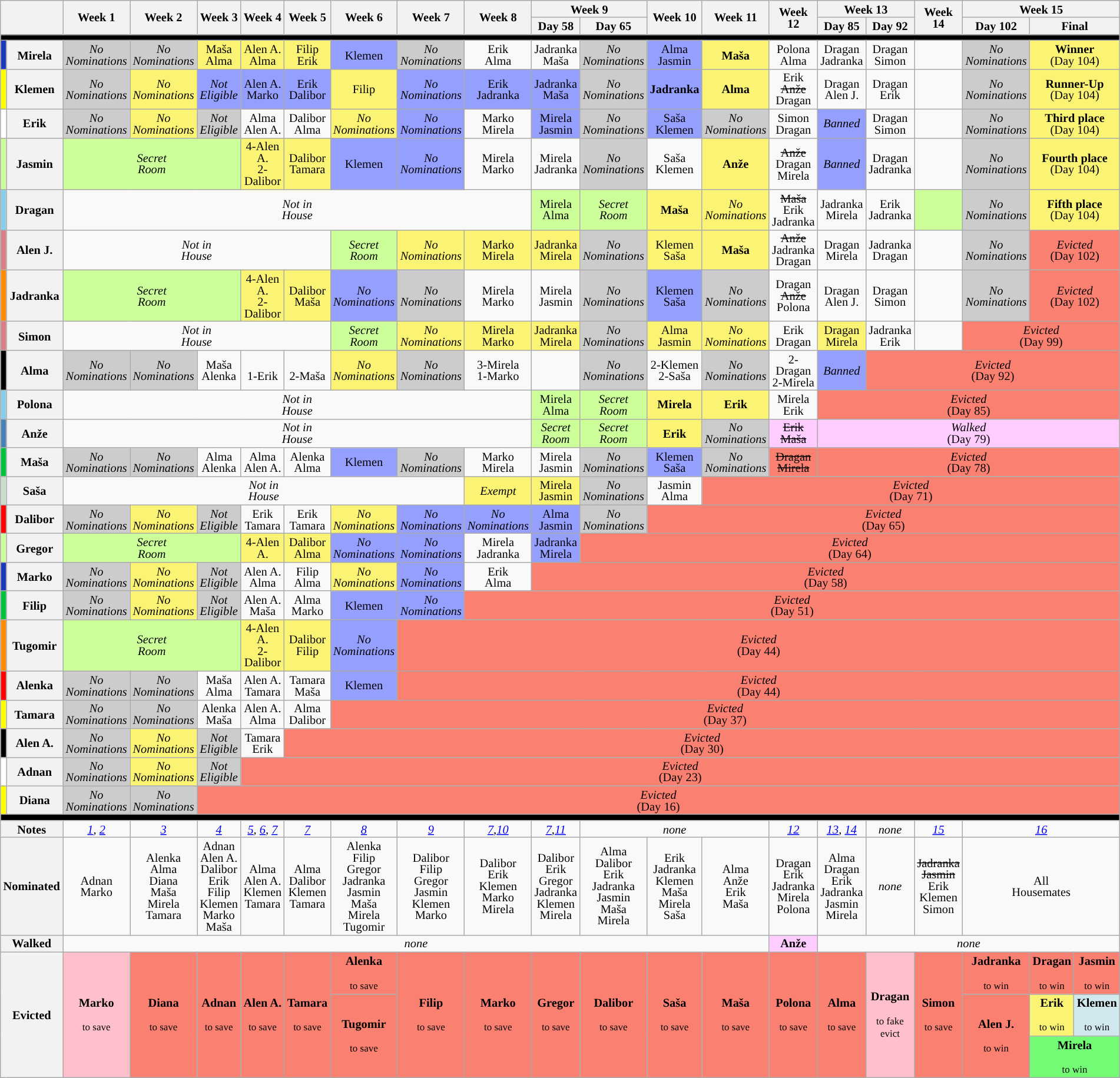<table class="wikitable" style="text-align:center; font-size:85%; line-height:13px; width:100%">
<tr>
<th style="width:5%" colspan="2" rowspan="2"></th>
<th rowspan="2" style="width:5%">Week 1</th>
<th rowspan="2" style="width:5%">Week 2</th>
<th rowspan="2" style="width:5%">Week 3</th>
<th rowspan="2" style="width:5%">Week 4</th>
<th rowspan="2" style="width:5%">Week 5</th>
<th rowspan="2" style="width:5%">Week 6</th>
<th rowspan="2" style="width:5%">Week 7</th>
<th rowspan="2" style="width:5%">Week 8</th>
<th colspan="2" style="width:5%">Week 9</th>
<th rowspan="2" style="width:5%">Week 10</th>
<th rowspan="2" style="width:5%">Week 11</th>
<th rowspan="2" style="width:5%">Week 12</th>
<th colspan="2" style="width:5%">Week 13</th>
<th rowspan="2" style="width:5%">Week 14</th>
<th colspan="3" style="width:15%">Week 15</th>
</tr>
<tr>
<th style="width: 5%;">Day 58</th>
<th style="width: 5%;">Day 65</th>
<th style="width: 5%;">Day 85</th>
<th style="width: 5%;">Day 92</th>
<th style="width: 5%;">Day 102</th>
<th colspan="2" style="width: 10%;">Final</th>
</tr>
<tr>
<td colspan="21" style="background:black;"></td>
</tr>
<tr>
<td style="background:#1C39BB"></td>
<th>Mirela</th>
<td style="background:#CCC;"><em>No<br>Nominations</em></td>
<td style="background:#CCC;"><em>No<br>Nominations</em></td>
<td style="background:#FBF373;">Maša<br>Alma</td>
<td style="background:#FBF373;">Alen A.<br>Alma</td>
<td style="background:#FBF373;">Filip<br>Erik</td>
<td style="background:#959ffd;">Klemen</td>
<td style="background:#CCC;"><em>No<br>Nominations</em></td>
<td>Erik<br>Alma</td>
<td>Jadranka<br>Maša</td>
<td style="background:#CCC;"><em>No<br>Nominations</em></td>
<td style="background:#959ffd;">Alma<br>Jasmin</td>
<td style="background:#FBF373;"><strong>Maša</strong></td>
<td>Polona<br>Alma</td>
<td>Dragan<br>Jadranka</td>
<td>Dragan<br>Simon</td>
<td><br></td>
<td style="background:#CCC;"><em>No<br>Nominations</em></td>
<td colspan="2" style="background:#FBF373;"><strong>Winner</strong><br>(Day 104)</td>
</tr>
<tr>
<td style="background:yellow"></td>
<th>Klemen</th>
<td style="background:#CCC;"><em>No<br>Nominations</em></td>
<td style="background:#FBF373;"><em>No<br>Nominations</em></td>
<td style="background:#959ffd;"><em>Not<br>Eligible</em></td>
<td style="background:#959ffd;">Alen A.<br>Marko</td>
<td style="background:#959ffd;">Erik<br>Dalibor</td>
<td style="background:#FBF373;">Filip</td>
<td style="background:#959ffd;"><em>No<br>Nominations</em></td>
<td style="background:#959ffd;">Erik<br>Jadranka</td>
<td style="background:#959ffd;">Jadranka<br>Maša</td>
<td style="background:#CCC;"><em>No<br>Nominations</em></td>
<td style="background:#959ffd;"><strong>Jadranka</strong></td>
<td style="background:#FBF373;"><strong>Alma</strong></td>
<td>Erik<br><s>Anže</s><br>Dragan</td>
<td>Dragan<br>Alen J.</td>
<td>Dragan<br>Erik</td>
<td><br><br></td>
<td style="background:#CCC;"><em>No<br>Nominations</em></td>
<td colspan="2" style="background:#FBF373;"><strong>Runner-Up</strong><br>(Day 104)</td>
</tr>
<tr>
<td style="background:white"></td>
<th>Erik</th>
<td style="background:#CCC;"><em>No<br>Nominations</em></td>
<td style="background:#FBF373;"><em>No<br>Nominations</em></td>
<td style="background:#CCC;"><em>Not<br>Eligible</em></td>
<td>Alma<br>Alen A.</td>
<td>Dalibor<br>Alma</td>
<td style="background:#FBF373;"><em>No<br>Nominations</em></td>
<td style="background:#959ffd;"><em>No<br>Nominations</em></td>
<td>Marko<br>Mirela</td>
<td style="background:#959ffd;">Mirela<br>Jasmin</td>
<td style="background:#CCC;"><em>No<br>Nominations</em></td>
<td style="background:#959ffd;">Saša<br>Klemen</td>
<td style="background:#CCC;"><em>No<br>Nominations</em></td>
<td>Simon<br>Dragan</td>
<td style="background:#959ffd;"><em>Banned</em></td>
<td>Dragan<br>Simon</td>
<td><br></td>
<td style="background:#CCC;"><em>No<br>Nominations</em></td>
<td colspan="2" style="background:#FBF373;"><strong>Third place</strong><br>(Day 104)</td>
</tr>
<tr>
<td style="background:#cf9;"></td>
<th>Jasmin</th>
<td style="background:#cf9;" colspan="3"><em>Secret<br>Room</em></td>
<td style="background:#FBF373;">4-Alen A.<br>2-Dalibor</td>
<td style="background:#FBF373;">Dalibor<br>Tamara</td>
<td style="background:#959ffd;">Klemen</td>
<td style="background:#959ffd;"><em>No<br>Nominations</em></td>
<td>Mirela<br>Marko</td>
<td>Mirela<br>Jadranka</td>
<td style="background:#CCC;"><em>No<br>Nominations</em></td>
<td>Saša<br>Klemen</td>
<td style="background:#FBF373;"><strong>Anže</strong></td>
<td><s>Anže</s><br>Dragan<br>Mirela</td>
<td style="background:#959ffd;"><em>Banned</em></td>
<td>Dragan<br>Jadranka</td>
<td><br></td>
<td style="background:#CCC;"><em>No<br>Nominations</em></td>
<td colspan="2" style="background:#FBF373;"><strong>Fourth place</strong><br>(Day 104)</td>
</tr>
<tr>
<td style="background:#87CEEB"></td>
<th>Dragan</th>
<td colspan="8"><em>Not in<br>House </em></td>
<td style="background:#cf9;">Mirela<br>Alma</td>
<td style="background:#cf9;"><em>Secret<br>Room</em></td>
<td style="background:#FBF373;"><strong>Maša</strong></td>
<td style="background:#FBF373;"><em>No<br>Nominations</em></td>
<td><s>Maša</s><br>Erik<br>Jadranka</td>
<td>Jadranka<br>Mirela</td>
<td>Erik<br>Jadranka</td>
<td style="background:#cf9;"></td>
<td style="background:#CCC;"><em>No<br>Nominations</em></td>
<td colspan="2" style="background:#FBF373;"><strong>Fifth place</strong><br>(Day 104)</td>
</tr>
<tr>
<td style="background: #db7d86;"></td>
<th>Alen J.</th>
<td colspan="5"><em>Not in<br>House</em></td>
<td style="background:#cf9;"><em>Secret<br>Room</em></td>
<td style="background:#FBF373;"><em>No<br>Nominations</em></td>
<td style="background:#FBF373;">Marko<br>Mirela</td>
<td style="background:#FBF373;">Jadranka<br>Mirela</td>
<td style="background:#CCC;"><em>No<br>Nominations</em></td>
<td style="background:#FBF373;">Klemen<br>Saša</td>
<td style="background:#FBF373;"><strong>Maša</strong></td>
<td><s>Anže</s><br>Jadranka<br>Dragan</td>
<td>Dragan<br>Mirela</td>
<td>Jadranka<br>Dragan</td>
<td><br></td>
<td style="background:#CCC;"><em>No<br>Nominations</em></td>
<td colspan="2" style="background:salmon;"><em>Evicted</em><br>(Day 102)</td>
</tr>
<tr>
<td style="background: #ff8c00;"></td>
<th>Jadranka</th>
<td style="background:#cf9;" colspan="3"><em>Secret<br>Room</em></td>
<td style="background:#FBF373;">4-Alen A.<br>2-Dalibor</td>
<td style="background:#FBF373;">Dalibor<br>Maša</td>
<td style="background:#959ffd;"><em>No<br>Nominations</em></td>
<td style="background:#CCC;"><em>No<br>Nominations</em></td>
<td>Mirela<br>Marko</td>
<td>Mirela<br>Jasmin</td>
<td style="background:#CCC;"><em>No<br>Nominations</em></td>
<td style="background:#959ffd;">Klemen<br>Saša</td>
<td style="background:#CCC;"><em>No<br>Nominations</em></td>
<td>Dragan<br><s>Anže</s><br>Polona</td>
<td>Dragan<br>Alen J.</td>
<td>Dragan<br>Simon</td>
<td><br></td>
<td style="background:#CCC;"><em>No<br>Nominations</em></td>
<td colspan="2" style="background:salmon;"><em>Evicted</em><br>(Day 102)</td>
</tr>
<tr>
<td style="background: #db7d86;"></td>
<th>Simon</th>
<td colspan="5"><em>Not in<br>House</em></td>
<td style="background:#cf9;"><em>Secret<br>Room</em></td>
<td style="background:#FBF373;"><em>No<br>Nominations</em></td>
<td style="background:#FBF373;">Mirela<br>Marko</td>
<td style="background:#FBF373;">Jadranka<br>Mirela</td>
<td style="background:#CCC;"><em>No<br>Nominations</em></td>
<td style="background:#FBF373;">Alma<br>Jasmin</td>
<td style="background:#FBF373;"><em>No<br>Nominations</em></td>
<td>Erik<br>Dragan</td>
<td style="background:#FBF373;">Dragan<br>Mirela</td>
<td>Jadranka<br>Erik</td>
<td><br></td>
<td colspan="3" style="background:salmon;"><em>Evicted</em><br>(Day 99)</td>
</tr>
<tr>
<td style="background:black"></td>
<th>Alma</th>
<td style="background:#CCC;"><em>No<br>Nominations</em></td>
<td style="background:#CCC;"><em>No<br>Nominations</em></td>
<td>Maša<br>Alenka</td>
<td><br>1-Erik</td>
<td><br>2-Maša</td>
<td style="background:#FBF373;"><em>No<br>Nominations</em></td>
<td style="background:#CCC;"><em>No<br>Nominations</em></td>
<td>3-Mirela<br>1-Marko</td>
<td></td>
<td style="background:#CCC;"><em>No<br>Nominations</em></td>
<td>2-Klemen<br>2-Saša</td>
<td style="background:#CCC;"><em>No<br>Nominations</em></td>
<td>2-Dragan<br>2-Mirela</td>
<td style="background:#959ffd;"><em>Banned</em></td>
<td colspan="5" style="background:salmon;"><em>Evicted</em><br>(Day 92)</td>
</tr>
<tr>
<td style="background:#87CEEB"></td>
<th>Polona</th>
<td colspan="8"><em>Not in<br>House </em></td>
<td style="background:#cf9;">Mirela<br>Alma</td>
<td style="background:#cf9;"><em>Secret<br>Room</em></td>
<td style="background:#FBF373;"><strong>Mirela</strong></td>
<td style="background:#FBF373;"><strong>Erik</strong></td>
<td>Mirela<br>Erik</td>
<td colspan="6" style="background:salmon;"><em>Evicted</em><br>(Day 85)</td>
</tr>
<tr>
<td style="background:#4682B4"></td>
<th>Anže</th>
<td colspan="8"><em>Not in<br>House </em></td>
<td style="background:#cf9;"><em>Secret<br>Room</em></td>
<td style="background:#cf9;"><em>Secret<br>Room</em></td>
<td style="background:#FBF373;"><strong>Erik</strong></td>
<td style="background:#CCC;"><em>No<br>Nominations</em></td>
<td style="background:#fcf"><s>Erik<br>Maša</s></td>
<td style="background:#fcf" colspan="6"><em>Walked</em><br>(Day 79)</td>
</tr>
<tr>
<td style="background:#03C03C"></td>
<th>Maša</th>
<td style="background:#CCC;"><em>No<br>Nominations</em></td>
<td style="background:#CCC;"><em>No<br>Nominations</em></td>
<td>Alma<br>Alenka</td>
<td>Alma<br>Alen A.</td>
<td>Alenka<br>Alma</td>
<td style="background:#959ffd;">Klemen</td>
<td style="background:#CCC;"><em>No<br>Nominations</em></td>
<td>Marko<br>Mirela</td>
<td>Mirela<br>Jasmin</td>
<td style="background:#CCC;"><em>No<br>Nominations</em></td>
<td style="background:#959ffd;">Klemen<br>Saša</td>
<td style="background:#CCC;"><em>No<br>Nominations</em></td>
<td style="background:salmon;"><s>Dragan<br>Mirela</s></td>
<td colspan="6" style="background:salmon;"><em>Evicted</em><br>(Day 78)</td>
</tr>
<tr>
<td style="background:#CDC"></td>
<th>Saša</th>
<td colspan="7"><em>Not in<br>House</em></td>
<td style="background:#FBF373;"><em>Exempt</em></td>
<td style="background:#FBF373;">Mirela<br>Jasmin</td>
<td style="background:#CCC;"><em>No<br>Nominations</em></td>
<td>Jasmin<br>Alma</td>
<td colspan="8" style="background:salmon;"><em>Evicted</em><br>(Day 71)</td>
</tr>
<tr>
<td style="background:red"></td>
<th>Dalibor</th>
<td style="background:#CCC;"><em>No<br>Nominations</em></td>
<td style="background:#FBF373;"><em>No<br>Nominations</em></td>
<td style="background:#CCC;"><em>Not<br>Eligible</em></td>
<td>Erik<br>Tamara</td>
<td>Erik<br>Tamara</td>
<td style="background:#FBF373;"><em>No<br>Nominations</em></td>
<td style="background:#959ffd;"><em>No<br>Nominations</em></td>
<td style="background:#959ffd;"><em>No<br>Nominations</em></td>
<td style="background:#959ffd;">Alma<br>Jasmin</td>
<td style="background:#CCC;"><em>No<br>Nominations</em></td>
<td colspan="9" style="background:salmon;"><em>Evicted</em><br>(Day 65)</td>
</tr>
<tr>
<td style="background:#cf9;"></td>
<th>Gregor</th>
<td style="background:#cf9;" colspan="3"><em>Secret<br>Room</em></td>
<td style="background:#FBF373;">4-Alen A.<br></td>
<td style="background:#FBF373;">Dalibor<br>Alma</td>
<td style="background:#959ffd;"><em>No<br>Nominations</em></td>
<td style="background:#959ffd;"><em>No<br>Nominations</em></td>
<td>Mirela<br>Jadranka</td>
<td style="background:#959ffd;">Jadranka<br>Mirela</td>
<td colspan="10" style="background:salmon;"><em>Evicted</em><br>(Day 64)</td>
</tr>
<tr>
<td style="background:#1C39BB"></td>
<th>Marko</th>
<td style="background:#CCC;"><em>No<br>Nominations</em></td>
<td style="background:#FBF373;"><em>No<br>Nominations</em></td>
<td style="background:#CCC;"><em>Not<br>Eligible</em></td>
<td>Alen A.<br>Alma</td>
<td>Filip<br>Alma</td>
<td style="background:#FBF373;"><em>No<br>Nominations</em></td>
<td style="background:#959ffd;"><em>No<br>Nominations</em></td>
<td>Erik<br>Alma</td>
<td colspan="11" style="background:salmon;"><em>Evicted</em><br>(Day 58)</td>
</tr>
<tr>
<td style="background:#03C03C"></td>
<th>Filip</th>
<td style="background:#CCC;"><em>No<br>Nominations</em></td>
<td style="background:#FBF373;"><em>No<br>Nominations</em></td>
<td style="background:#CCC;"><em>Not<br>Eligible</em></td>
<td>Alen A.<br>Maša</td>
<td>Alma<br>Marko</td>
<td style="background:#959ffd;">Klemen</td>
<td style="background:#959ffd;"><em>No<br>Nominations</em></td>
<td colspan="12" style="background:salmon;"><em>Evicted</em><br>(Day 51)</td>
</tr>
<tr>
<td style="background: #ff8c00;"></td>
<th>Tugomir</th>
<td style="background:#cf9;" colspan="3"><em>Secret<br>Room</em></td>
<td style="background:#FBF373;">4-Alen A.<br>2-Dalibor</td>
<td style="background:#FBF373;">Dalibor<br>Filip</td>
<td style="background:#959ffd;"><em>No<br>Nominations</em></td>
<td colspan="13" style="background:salmon;"><em>Evicted</em><br>(Day 44)</td>
</tr>
<tr>
<td style="background:red"></td>
<th>Alenka</th>
<td style="background:#CCC;"><em>No<br>Nominations</em></td>
<td style="background:#CCC;"><em>No<br>Nominations</em></td>
<td>Maša<br>Alma</td>
<td>Alen A.<br>Tamara</td>
<td>Tamara<br>Maša</td>
<td style="background:#959ffd;">Klemen</td>
<td colspan="13" style="background:salmon;"><em>Evicted</em><br>(Day 44)</td>
</tr>
<tr>
<td style="background:yellow"></td>
<th>Tamara</th>
<td style="background:#CCC;"><em>No<br>Nominations</em></td>
<td style="background:#CCC;"><em>No<br>Nominations</em></td>
<td>Alenka<br>Maša</td>
<td>Alen A.<br>Alma</td>
<td>Alma<br>Dalibor</td>
<td colspan="14" style="background:salmon;"><em>Evicted</em><br>(Day 37)</td>
</tr>
<tr>
<td style="background:black"></td>
<th>Alen A.</th>
<td style="background:#CCC;"><em>No<br>Nominations</em></td>
<td style="background:#FBF373;"><em>No<br>Nominations</em></td>
<td style="background:#CCC;"><em>Not<br>Eligible</em></td>
<td>Tamara<br>Erik</td>
<td colspan="15" style="background:salmon;"><em>Evicted</em><br>(Day 30)</td>
</tr>
<tr>
<td style="background:white"></td>
<th>Adnan</th>
<td style="background:#CCC;"><em>No<br>Nominations</em></td>
<td style="background:#FBF373;"><em>No<br>Nominations</em></td>
<td style="background:#CCC;"><em>Not<br>Eligible</em></td>
<td colspan="16" style="background:salmon;"><em>Evicted</em><br>(Day 23)</td>
</tr>
<tr>
<td style="background:yellow"></td>
<th>Diana</th>
<td style="background:#CCC;"><em>No<br>Nominations</em></td>
<td style="background:#CCC;"><em>No<br>Nominations</em></td>
<td colspan="17" style="background:salmon;"><em>Evicted</em><br>(Day 16)</td>
</tr>
<tr>
<td colspan="21" style="background:black;"></td>
</tr>
<tr>
<th colspan="2">Notes</th>
<td><em><a href='#'>1</a>, <a href='#'>2</a></em></td>
<td><em><a href='#'>3</a></em></td>
<td><em><a href='#'>4</a></em></td>
<td><em><a href='#'>5</a>, <a href='#'>6</a>, <a href='#'>7</a></em></td>
<td><em><a href='#'>7</a></em></td>
<td><em><a href='#'>8</a></em></td>
<td><em><a href='#'>9</a></em></td>
<td><em><a href='#'>7</a></em>,<em><a href='#'>10</a></em></td>
<td><em><a href='#'>7</a></em>,<em><a href='#'>11</a></em></td>
<td colspan="3"><em>none</em></td>
<td><em><a href='#'>12</a></em></td>
<td><em><a href='#'>13</a>, <a href='#'>14</a></em></td>
<td><em>none</em></td>
<td><em><a href='#'>15</a></em></td>
<td colspan="3"><em><a href='#'>16</a></em></td>
</tr>
<tr>
<th colspan="2">Nominated</th>
<td>Adnan<br>Marko</td>
<td>Alenka<br>Alma<br>Diana<br>Maša<br>Mirela<br>Tamara</td>
<td>Adnan<br>Alen A.<br>Dalibor<br>Erik<br>Filip<br>Klemen<br>Marko<br>Maša</td>
<td>Alma<br>Alen A.<br>Klemen<br>Tamara</td>
<td>Alma<br>Dalibor<br>Klemen<br>Tamara</td>
<td>Alenka<br>Filip<br>Gregor<br>Jadranka<br>Jasmin<br>Maša<br>Mirela<br>Tugomir</td>
<td>Dalibor<br>Filip<br>Gregor<br>Jasmin<br>Klemen<br>Marko</td>
<td>Dalibor<br>Erik<br>Klemen<br>Marko<br>Mirela</td>
<td>Dalibor<br>Erik<br>Gregor<br>Jadranka<br>Klemen<br>Mirela</td>
<td>Alma<br>Dalibor<br>Erik<br>Jadranka<br>Jasmin<br>Maša<br>Mirela</td>
<td>Erik<br>Jadranka<br>Klemen<br>Maša<br>Mirela<br>Saša</td>
<td>Alma<br>Anže<br>Erik<br>Maša</td>
<td>Dragan<br>Erik<br>Jadranka<br>Mirela<br>Polona</td>
<td>Alma<br>Dragan<br>Erik<br>Jadranka<br>Jasmin<br>Mirela</td>
<td><em>none</em></td>
<td><s>Jadranka<br>Jasmin</s><br>Erik<br>Klemen<br>Simon</td>
<td colspan="3">All<br>Housemates</td>
</tr>
<tr>
<th colspan="2">Walked</th>
<td colspan="12"><em>none</em></td>
<td style="background:#fcf"><strong>Anže</strong></td>
<td colspan="6"><em>none</em></td>
</tr>
<tr>
<th colspan="2" rowspan="4">Evicted</th>
<td style="background:#FFC0CB" rowspan="4"><strong>Marko</strong><br><small><br>to save</small></td>
<td style="background:salmon" rowspan="4"><strong>Diana</strong><br><small><br>to save<br></small></td>
<td style="background:salmon" rowspan="4"><strong>Adnan</strong><br><small><br>to save<br></small></td>
<td style="background:salmon" rowspan="4"><strong>Alen A.</strong><br><small><br>to save<br></small></td>
<td style="background:salmon" rowspan="4"><strong>Tamara</strong><br><small><br>to save<br></small></td>
<td style="background:salmon" rowspan="2"><strong>Alenka</strong><br><small><br>to save<br></small></td>
<td style="background:salmon" rowspan="4"><strong>Filip</strong><br><small><br>to save<br></small></td>
<td style="background:salmon" rowspan="4"><strong>Marko</strong><br><small><br>to save<br></small></td>
<td style="background:salmon" rowspan="4"><strong>Gregor</strong><br><small><br>to save<br></small></td>
<td style="background:salmon" rowspan="4"><strong>Dalibor</strong><br><small><br>to save<br></small></td>
<td style="background:salmon" rowspan="4"><strong>Saša</strong><br><small><br>to save<br></small></td>
<td style="background:salmon" rowspan="4"><strong>Maša</strong><br><small><br>to save<br></small></td>
<td style="background:salmon" rowspan="4"><strong>Polona</strong><br><small><br>to save<br></small></td>
<td style="background:salmon" rowspan="4"><strong>Alma</strong><br><small><br>to save<br></small></td>
<td style="background:#FFC0CB" rowspan="4"><strong>Dragan</strong><br><small><br>to fake evict<br></small></td>
<td style="background:salmon" rowspan="4"><strong>Simon</strong><br><small><br>to save<br></small></td>
<td style="background:salmon" rowspan="2"><strong>Jadranka</strong><br><small><br>to win<br></small></td>
<td style="background:salmon"><strong>Dragan</strong><br><small><br>to win<br></small></td>
<td style="background:salmon"><strong>Jasmin</strong><br><small><br>to win<br></small></td>
</tr>
<tr>
<td style="background:#FBF373" rowspan="2"><strong>Erik</strong> <br><small><br>to win</small></td>
<td style="background:#D1E8EF" rowspan="2"><strong>Klemen</strong> <br><small><br>to win</small></td>
</tr>
<tr>
<td style="background:salmon" rowspan="2"><strong>Tugomir</strong><br><small><br>to save<br></small></td>
<td style="background:salmon" rowspan="2"><strong>Alen J.</strong><br><small><br>to win<br></small></td>
</tr>
<tr>
<td style="background:#73FB76" colspan="2"><strong>Mirela</strong><br><small><br>to win</small></td>
</tr>
</table>
